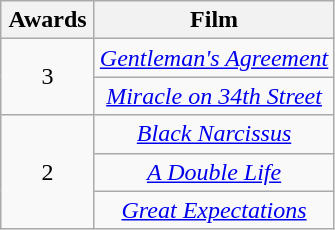<table class="wikitable" rowspan="2" style="text-align:center;">
<tr>
<th scope="col" style="width:55px;">Awards</th>
<th scope="col" style="text-align:center;">Film</th>
</tr>
<tr>
<td rowspan=2, style="text-align:center">3</td>
<td><em><a href='#'>Gentleman's Agreement</a></em></td>
</tr>
<tr>
<td><em><a href='#'>Miracle on 34th Street</a></em></td>
</tr>
<tr>
<td rowspan=3, style="text-align:center">2</td>
<td><em><a href='#'>Black Narcissus</a></em></td>
</tr>
<tr>
<td><em><a href='#'>A Double Life</a></em></td>
</tr>
<tr>
<td><em><a href='#'>Great Expectations</a></em></td>
</tr>
</table>
